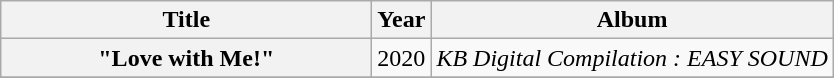<table class="wikitable plainrowheaders" style="text-align:center;">
<tr>
<th scope="col" style="width:15em;">Title</th>
<th scope="col">Year</th>
<th scope="col">Album</th>
</tr>
<tr>
<th scope="row">"Love with Me!" </th>
<td rowspan="1">2020</td>
<td><em>KB Digital Compilation : EASY SOUND </em></td>
</tr>
<tr>
</tr>
</table>
